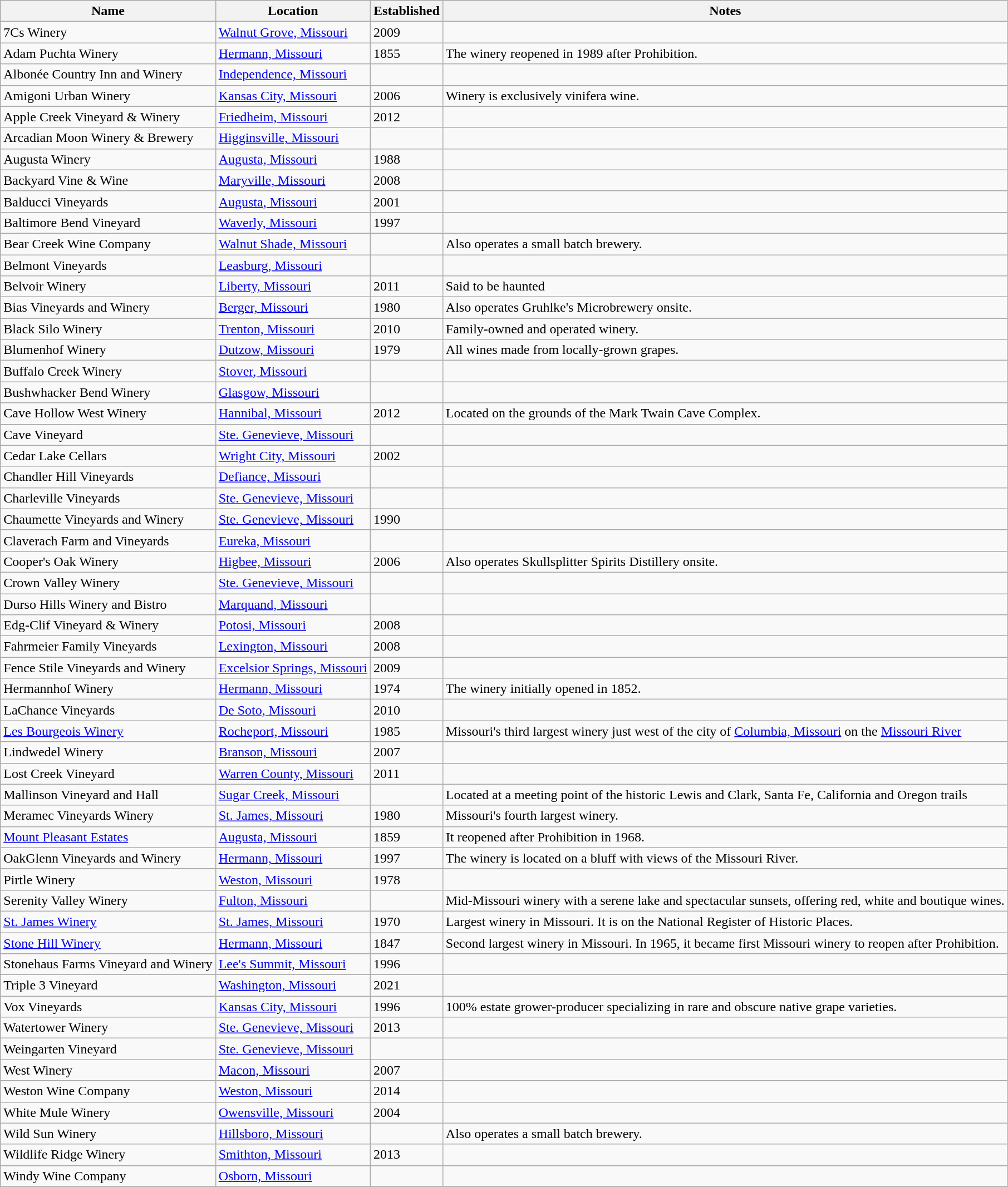<table class="wikitable sortable" border="1">
<tr>
<th>Name</th>
<th>Location</th>
<th>Established</th>
<th>Notes</th>
</tr>
<tr>
<td>7Cs Winery</td>
<td><a href='#'>Walnut Grove, Missouri</a></td>
<td>2009</td>
<td></td>
</tr>
<tr>
<td>Adam Puchta Winery</td>
<td><a href='#'>Hermann, Missouri</a></td>
<td>1855</td>
<td>The winery reopened in 1989 after Prohibition.</td>
</tr>
<tr>
<td>Albonée Country Inn and Winery</td>
<td><a href='#'>Independence, Missouri</a></td>
<td></td>
<td></td>
</tr>
<tr>
<td>Amigoni Urban Winery</td>
<td><a href='#'>Kansas City, Missouri</a></td>
<td>2006</td>
<td>Winery is exclusively vinifera wine.</td>
</tr>
<tr>
<td>Apple Creek Vineyard & Winery</td>
<td><a href='#'>Friedheim, Missouri</a></td>
<td>2012</td>
<td></td>
</tr>
<tr>
<td>Arcadian Moon Winery & Brewery</td>
<td><a href='#'>Higginsville, Missouri</a></td>
<td></td>
<td></td>
</tr>
<tr>
<td>Augusta Winery</td>
<td><a href='#'>Augusta, Missouri</a></td>
<td>1988</td>
<td></td>
</tr>
<tr>
<td>Backyard Vine & Wine</td>
<td><a href='#'>Maryville, Missouri</a></td>
<td>2008</td>
<td></td>
</tr>
<tr>
<td>Balducci Vineyards</td>
<td><a href='#'>Augusta, Missouri</a></td>
<td>2001</td>
<td></td>
</tr>
<tr>
<td>Baltimore Bend Vineyard</td>
<td><a href='#'>Waverly, Missouri</a></td>
<td>1997</td>
<td></td>
</tr>
<tr>
<td>Bear Creek Wine Company</td>
<td><a href='#'>Walnut Shade, Missouri</a></td>
<td></td>
<td>Also operates a small batch brewery.</td>
</tr>
<tr>
<td>Belmont Vineyards</td>
<td><a href='#'>Leasburg, Missouri</a></td>
<td></td>
<td></td>
</tr>
<tr>
<td>Belvoir Winery</td>
<td><a href='#'>Liberty, Missouri</a></td>
<td>2011</td>
<td>Said to be haunted</td>
</tr>
<tr>
<td>Bias Vineyards and Winery</td>
<td><a href='#'>Berger, Missouri</a></td>
<td>1980</td>
<td>Also operates Gruhlke's Microbrewery onsite.</td>
</tr>
<tr>
<td>Black Silo Winery</td>
<td><a href='#'>Trenton, Missouri</a></td>
<td>2010</td>
<td>Family-owned and operated winery.</td>
</tr>
<tr>
<td>Blumenhof Winery</td>
<td><a href='#'>Dutzow, Missouri</a></td>
<td>1979</td>
<td>All wines made from locally-grown grapes.</td>
</tr>
<tr>
<td>Buffalo Creek Winery</td>
<td><a href='#'>Stover, Missouri</a></td>
<td></td>
<td></td>
</tr>
<tr>
<td>Bushwhacker Bend Winery</td>
<td><a href='#'>Glasgow, Missouri</a></td>
<td></td>
<td></td>
</tr>
<tr>
<td>Cave Hollow West Winery</td>
<td><a href='#'>Hannibal, Missouri</a></td>
<td>2012</td>
<td>Located on the grounds of the Mark Twain Cave Complex.</td>
</tr>
<tr>
<td>Cave Vineyard</td>
<td><a href='#'>Ste. Genevieve, Missouri</a></td>
<td></td>
<td></td>
</tr>
<tr>
<td>Cedar Lake Cellars</td>
<td><a href='#'>Wright City, Missouri</a></td>
<td>2002</td>
<td></td>
</tr>
<tr>
<td>Chandler Hill Vineyards</td>
<td><a href='#'>Defiance, Missouri</a></td>
<td></td>
<td></td>
</tr>
<tr>
<td>Charleville Vineyards</td>
<td><a href='#'>Ste. Genevieve, Missouri</a></td>
<td></td>
<td></td>
</tr>
<tr>
<td>Chaumette Vineyards and Winery</td>
<td><a href='#'>Ste. Genevieve, Missouri</a></td>
<td>1990</td>
<td></td>
</tr>
<tr>
<td>Claverach Farm and Vineyards</td>
<td><a href='#'>Eureka, Missouri</a></td>
<td></td>
<td></td>
</tr>
<tr>
<td>Cooper's Oak Winery</td>
<td><a href='#'>Higbee, Missouri</a></td>
<td>2006</td>
<td>Also operates Skullsplitter Spirits Distillery onsite.</td>
</tr>
<tr>
<td>Crown Valley Winery</td>
<td><a href='#'>Ste. Genevieve, Missouri</a></td>
<td></td>
<td></td>
</tr>
<tr>
<td>Durso Hills Winery and Bistro</td>
<td><a href='#'>Marquand, Missouri</a></td>
<td></td>
<td></td>
</tr>
<tr>
<td>Edg-Clif Vineyard & Winery</td>
<td><a href='#'>Potosi, Missouri</a></td>
<td>2008</td>
<td></td>
</tr>
<tr>
<td>Fahrmeier Family Vineyards</td>
<td><a href='#'>Lexington, Missouri</a></td>
<td>2008</td>
<td></td>
</tr>
<tr>
<td>Fence Stile Vineyards and Winery</td>
<td><a href='#'>Excelsior Springs, Missouri</a></td>
<td>2009</td>
<td></td>
</tr>
<tr>
<td>Hermannhof Winery</td>
<td><a href='#'>Hermann, Missouri</a></td>
<td>1974</td>
<td>The winery initially opened in 1852.</td>
</tr>
<tr>
<td>LaChance Vineyards</td>
<td><a href='#'>De Soto, Missouri</a></td>
<td>2010</td>
<td></td>
</tr>
<tr>
<td><a href='#'>Les Bourgeois Winery</a></td>
<td><a href='#'>Rocheport, Missouri</a></td>
<td>1985</td>
<td>Missouri's third largest winery just west of the city of <a href='#'>Columbia, Missouri</a> on the <a href='#'>Missouri River</a></td>
</tr>
<tr>
<td>Lindwedel Winery</td>
<td><a href='#'>Branson, Missouri</a></td>
<td>2007</td>
<td></td>
</tr>
<tr>
<td>Lost Creek Vineyard</td>
<td><a href='#'>Warren County, Missouri</a></td>
<td>2011</td>
<td></td>
</tr>
<tr>
<td>Mallinson Vineyard and Hall</td>
<td><a href='#'>Sugar Creek, Missouri</a></td>
<td></td>
<td>Located at a meeting point of the historic Lewis and Clark, Santa Fe, California and Oregon trails</td>
</tr>
<tr>
<td>Meramec Vineyards Winery</td>
<td><a href='#'>St. James, Missouri</a></td>
<td>1980</td>
<td>Missouri's fourth largest winery.</td>
</tr>
<tr>
<td><a href='#'>Mount Pleasant Estates</a></td>
<td><a href='#'>Augusta, Missouri</a></td>
<td>1859</td>
<td>It reopened after Prohibition in 1968.</td>
</tr>
<tr>
<td>OakGlenn Vineyards and Winery</td>
<td><a href='#'>Hermann, Missouri</a></td>
<td>1997</td>
<td>The winery is located on a bluff with views of the Missouri River.</td>
</tr>
<tr>
<td>Pirtle Winery</td>
<td><a href='#'>Weston, Missouri</a></td>
<td>1978</td>
<td></td>
</tr>
<tr>
<td>Serenity Valley Winery</td>
<td><a href='#'>Fulton, Missouri</a></td>
<td></td>
<td>Mid-Missouri winery with a serene lake and spectacular sunsets, offering red, white and boutique wines.</td>
</tr>
<tr>
<td><a href='#'>St. James Winery</a></td>
<td><a href='#'>St. James, Missouri</a></td>
<td>1970</td>
<td>Largest winery in Missouri. It is on the National Register of Historic Places.</td>
</tr>
<tr>
<td><a href='#'>Stone Hill Winery</a></td>
<td><a href='#'>Hermann, Missouri</a></td>
<td>1847</td>
<td>Second largest winery in Missouri. In 1965, it became first Missouri winery to reopen after Prohibition.</td>
</tr>
<tr>
<td>Stonehaus Farms Vineyard and Winery</td>
<td><a href='#'>Lee's Summit, Missouri</a></td>
<td>1996</td>
<td></td>
</tr>
<tr>
<td>Triple 3 Vineyard</td>
<td><a href='#'>Washington, Missouri</a></td>
<td>2021</td>
<td></td>
</tr>
<tr>
<td>Vox Vineyards</td>
<td><a href='#'>Kansas City, Missouri</a></td>
<td>1996</td>
<td>100% estate grower-producer specializing in rare and obscure native grape varieties.</td>
</tr>
<tr>
<td>Watertower Winery</td>
<td><a href='#'>Ste. Genevieve, Missouri</a></td>
<td>2013</td>
<td></td>
</tr>
<tr>
<td>Weingarten Vineyard</td>
<td><a href='#'>Ste. Genevieve, Missouri</a></td>
<td></td>
<td></td>
</tr>
<tr>
<td>West Winery</td>
<td><a href='#'>Macon, Missouri</a></td>
<td>2007</td>
<td></td>
</tr>
<tr>
<td>Weston Wine Company</td>
<td><a href='#'>Weston, Missouri</a></td>
<td>2014</td>
<td></td>
</tr>
<tr>
<td>White Mule Winery</td>
<td><a href='#'>Owensville, Missouri</a></td>
<td>2004</td>
<td></td>
</tr>
<tr>
<td>Wild Sun Winery</td>
<td><a href='#'>Hillsboro, Missouri</a></td>
<td></td>
<td>Also operates a small batch brewery.</td>
</tr>
<tr>
<td>Wildlife Ridge Winery</td>
<td><a href='#'>Smithton, Missouri</a></td>
<td>2013</td>
<td></td>
</tr>
<tr>
<td>Windy Wine Company</td>
<td><a href='#'>Osborn, Missouri</a></td>
<td></td>
<td></td>
</tr>
</table>
